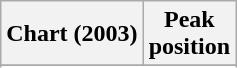<table class="wikitable sortable plainrowheaders" style="text-align:center">
<tr>
<th scope="col">Chart (2003)</th>
<th scope="col">Peak<br>position</th>
</tr>
<tr>
</tr>
<tr>
</tr>
<tr>
</tr>
<tr>
</tr>
<tr>
</tr>
</table>
